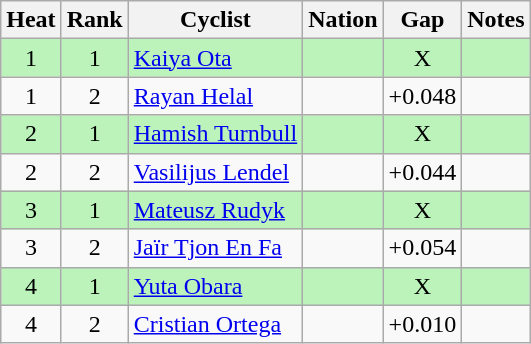<table class="wikitable sortable" style="text-align:center">
<tr>
<th>Heat</th>
<th>Rank</th>
<th>Cyclist</th>
<th>Nation</th>
<th>Gap</th>
<th>Notes</th>
</tr>
<tr bgcolor=#bbf3bb>
<td>1</td>
<td>1</td>
<td align=left><a href='#'>Kaiya Ota</a></td>
<td align=left></td>
<td>X</td>
<td></td>
</tr>
<tr>
<td>1</td>
<td>2</td>
<td align=left><a href='#'>Rayan Helal</a></td>
<td align=left></td>
<td>+0.048</td>
<td></td>
</tr>
<tr bgcolor=#bbf3bb>
<td>2</td>
<td>1</td>
<td align=left><a href='#'>Hamish Turnbull</a></td>
<td align=left></td>
<td>X</td>
<td></td>
</tr>
<tr>
<td>2</td>
<td>2</td>
<td align=left><a href='#'>Vasilijus Lendel</a></td>
<td align=left></td>
<td>+0.044</td>
<td></td>
</tr>
<tr bgcolor=#bbf3bb>
<td>3</td>
<td>1</td>
<td align=left><a href='#'>Mateusz Rudyk</a></td>
<td align=left></td>
<td>X</td>
<td></td>
</tr>
<tr>
<td>3</td>
<td>2</td>
<td align=left><a href='#'>Jaïr Tjon En Fa</a></td>
<td align=left></td>
<td>+0.054</td>
<td></td>
</tr>
<tr bgcolor=#bbf3bb>
<td>4</td>
<td>1</td>
<td align=left><a href='#'>Yuta Obara</a></td>
<td align=left></td>
<td>X</td>
<td></td>
</tr>
<tr>
<td>4</td>
<td>2</td>
<td align=left><a href='#'>Cristian Ortega</a></td>
<td align=left></td>
<td>+0.010</td>
<td></td>
</tr>
</table>
